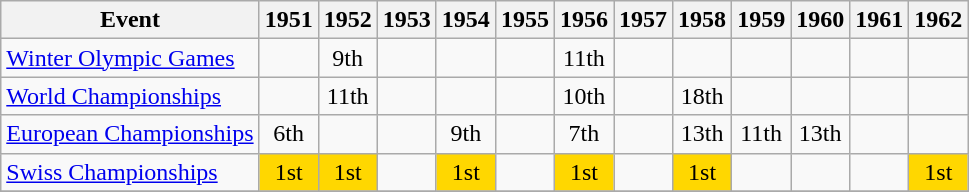<table class="wikitable">
<tr>
<th>Event</th>
<th>1951</th>
<th>1952</th>
<th>1953</th>
<th>1954</th>
<th>1955</th>
<th>1956</th>
<th>1957</th>
<th>1958</th>
<th>1959</th>
<th>1960</th>
<th>1961</th>
<th>1962</th>
</tr>
<tr>
<td><a href='#'>Winter Olympic Games</a></td>
<td></td>
<td align="center">9th</td>
<td></td>
<td></td>
<td></td>
<td align="center">11th</td>
<td></td>
<td></td>
<td></td>
<td></td>
<td></td>
<td></td>
</tr>
<tr>
<td><a href='#'>World Championships</a></td>
<td></td>
<td align="center">11th</td>
<td></td>
<td></td>
<td></td>
<td align="center">10th</td>
<td></td>
<td align="center">18th</td>
<td></td>
<td></td>
<td></td>
<td></td>
</tr>
<tr>
<td><a href='#'>European Championships</a></td>
<td align="center">6th</td>
<td></td>
<td></td>
<td align="center">9th</td>
<td></td>
<td align="center">7th</td>
<td></td>
<td align="center">13th</td>
<td align="center">11th</td>
<td align="center">13th</td>
<td></td>
<td></td>
</tr>
<tr>
<td><a href='#'>Swiss Championships</a></td>
<td align="center" bgcolor="gold">1st</td>
<td align="center" bgcolor="gold">1st</td>
<td></td>
<td align="center" bgcolor="gold">1st</td>
<td></td>
<td align="center" bgcolor="gold">1st</td>
<td></td>
<td align="center" bgcolor="gold">1st</td>
<td></td>
<td></td>
<td></td>
<td align="center" bgcolor="gold">1st</td>
</tr>
<tr>
</tr>
</table>
